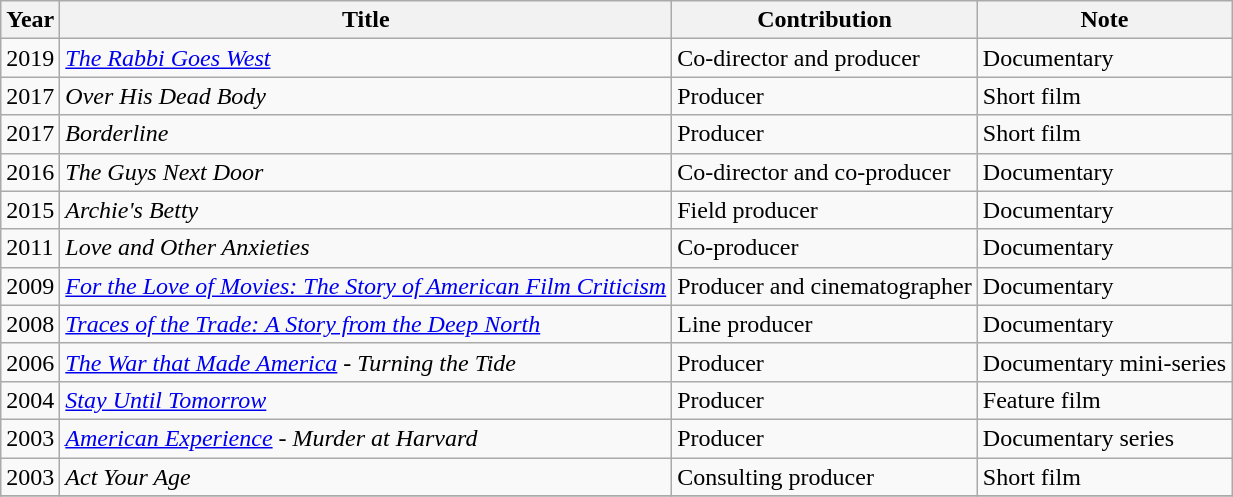<table class="wikitable sortable">
<tr>
<th>Year</th>
<th>Title</th>
<th>Contribution</th>
<th>Note</th>
</tr>
<tr>
<td>2019</td>
<td><em><a href='#'>The Rabbi Goes West</a></em></td>
<td>Co-director and producer</td>
<td>Documentary</td>
</tr>
<tr>
<td>2017</td>
<td><em>Over His Dead Body</em></td>
<td>Producer</td>
<td>Short film</td>
</tr>
<tr>
<td>2017</td>
<td><em>Borderline</em></td>
<td>Producer</td>
<td>Short film</td>
</tr>
<tr>
<td>2016</td>
<td><em>The Guys Next Door</em></td>
<td>Co-director and co-producer</td>
<td>Documentary</td>
</tr>
<tr>
<td>2015</td>
<td><em>Archie's Betty</em></td>
<td>Field producer</td>
<td>Documentary</td>
</tr>
<tr>
<td>2011</td>
<td><em>Love and Other Anxieties</em></td>
<td>Co-producer</td>
<td>Documentary</td>
</tr>
<tr>
<td>2009</td>
<td><em><a href='#'>For the Love of Movies: The Story of American Film Criticism</a></em></td>
<td>Producer and cinematographer</td>
<td>Documentary</td>
</tr>
<tr>
<td>2008</td>
<td><em><a href='#'>Traces of the Trade: A Story from the Deep North</a></em></td>
<td>Line producer</td>
<td>Documentary</td>
</tr>
<tr>
<td>2006</td>
<td><em><a href='#'>The War that Made America</a></em> - <em>Turning the Tide</em></td>
<td>Producer</td>
<td>Documentary mini-series</td>
</tr>
<tr>
<td>2004</td>
<td><em><a href='#'>Stay Until Tomorrow</a></em></td>
<td>Producer</td>
<td>Feature film</td>
</tr>
<tr>
<td>2003</td>
<td><em><a href='#'>American Experience</a></em> - <em>Murder at Harvard</em></td>
<td>Producer</td>
<td>Documentary series</td>
</tr>
<tr>
<td>2003</td>
<td><em>Act Your Age</em></td>
<td>Consulting producer</td>
<td>Short film</td>
</tr>
<tr>
</tr>
</table>
